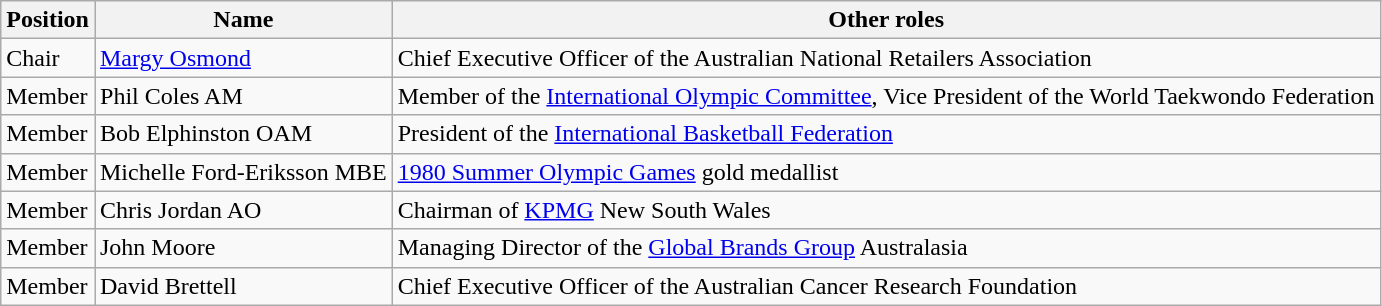<table class="wikitable">
<tr>
<th>Position</th>
<th>Name</th>
<th>Other roles</th>
</tr>
<tr>
<td>Chair</td>
<td><a href='#'>Margy Osmond</a></td>
<td>Chief Executive Officer of the Australian National Retailers Association</td>
</tr>
<tr>
<td>Member</td>
<td>Phil Coles AM</td>
<td>Member of the <a href='#'>International Olympic Committee</a>, Vice President of the World Taekwondo Federation</td>
</tr>
<tr>
<td>Member</td>
<td>Bob Elphinston OAM</td>
<td>President of the <a href='#'>International Basketball Federation</a></td>
</tr>
<tr>
<td>Member</td>
<td>Michelle Ford-Eriksson MBE</td>
<td><a href='#'>1980 Summer Olympic Games</a> gold medallist</td>
</tr>
<tr>
<td>Member</td>
<td>Chris Jordan AO</td>
<td>Chairman of <a href='#'>KPMG</a> New South Wales</td>
</tr>
<tr>
<td>Member</td>
<td>John Moore</td>
<td>Managing Director of the <a href='#'>Global Brands Group</a> Australasia</td>
</tr>
<tr>
<td>Member</td>
<td>David Brettell</td>
<td>Chief Executive Officer of the Australian Cancer Research Foundation</td>
</tr>
</table>
